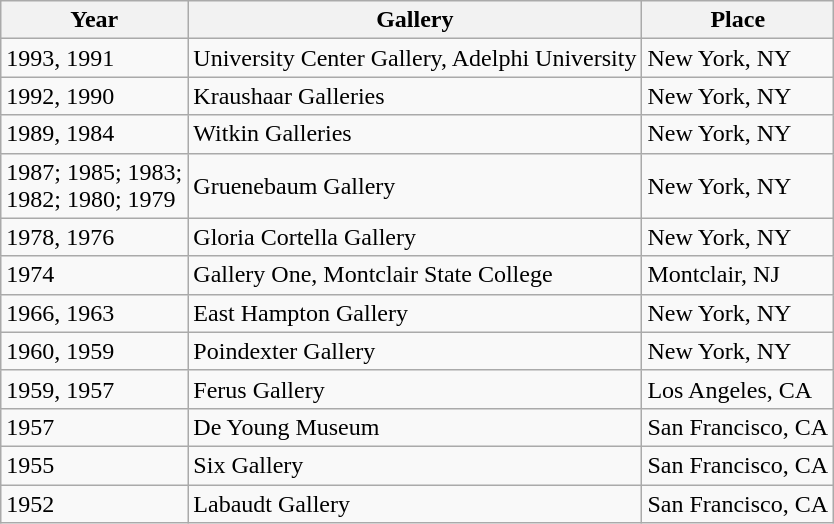<table class="wikitable">
<tr>
<th>Year</th>
<th>Gallery</th>
<th>Place</th>
</tr>
<tr>
<td>1993, 1991</td>
<td>University Center Gallery, Adelphi University</td>
<td>New York, NY</td>
</tr>
<tr>
<td>1992, 1990</td>
<td>Kraushaar Galleries</td>
<td>New York, NY</td>
</tr>
<tr>
<td>1989, 1984</td>
<td>Witkin Galleries</td>
<td>New York, NY</td>
</tr>
<tr>
<td>1987; 1985; 1983;<br>1982; 1980; 1979</td>
<td>Gruenebaum Gallery</td>
<td>New York, NY</td>
</tr>
<tr>
<td>1978, 1976</td>
<td>Gloria Cortella Gallery</td>
<td>New York, NY</td>
</tr>
<tr>
<td>1974</td>
<td>Gallery One, Montclair State College</td>
<td>Montclair, NJ</td>
</tr>
<tr>
<td>1966, 1963</td>
<td>East Hampton Gallery</td>
<td>New York, NY</td>
</tr>
<tr>
<td>1960, 1959</td>
<td>Poindexter Gallery</td>
<td>New York, NY</td>
</tr>
<tr>
<td>1959, 1957</td>
<td>Ferus Gallery</td>
<td>Los Angeles, CA</td>
</tr>
<tr>
<td>1957</td>
<td>De Young Museum</td>
<td>San Francisco, CA</td>
</tr>
<tr>
<td>1955</td>
<td>Six Gallery</td>
<td>San Francisco, CA</td>
</tr>
<tr>
<td>1952</td>
<td>Labaudt Gallery</td>
<td>San Francisco, CA</td>
</tr>
</table>
